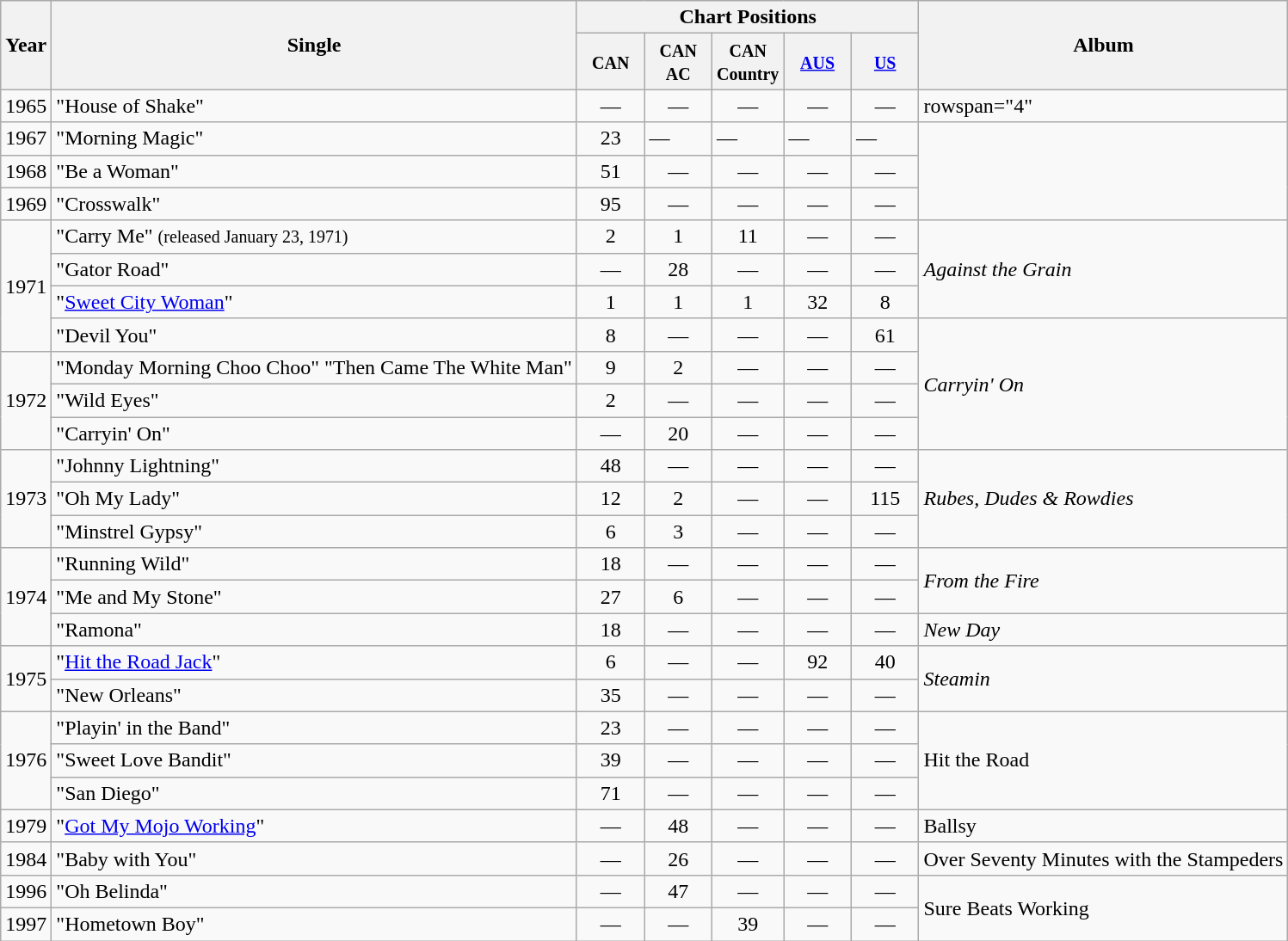<table class="wikitable">
<tr>
<th rowspan="2">Year</th>
<th rowspan="2">Single</th>
<th colspan="5">Chart Positions</th>
<th rowspan="2">Album</th>
</tr>
<tr>
<th style="width:45px;"><small>CAN<br></small></th>
<th style="width:45px;"><small>CAN AC</small></th>
<th style="width:45px;"><small>CAN Country</small></th>
<th style="width:45px;"><small><a href='#'>AUS</a></small></th>
<th style="width:45px;"><small><a href='#'>US</a></small><br></th>
</tr>
<tr>
<td>1965</td>
<td>"House of Shake"</td>
<td style="text-align:center;">—</td>
<td style="text-align:center;">—</td>
<td style="text-align:center;">—</td>
<td style="text-align:center;">—</td>
<td style="text-align:center;">—</td>
<td>rowspan="4" </td>
</tr>
<tr>
<td>1967</td>
<td>"Morning Magic"</td>
<td style="text-align:center;">23</td>
<td>—</td>
<td>—</td>
<td>—</td>
<td>—</td>
</tr>
<tr>
<td>1968</td>
<td>"Be a Woman"</td>
<td style="text-align:center;">51</td>
<td style="text-align:center;">—</td>
<td style="text-align:center;">—</td>
<td style="text-align:center;">—</td>
<td style="text-align:center;">—</td>
</tr>
<tr>
<td>1969</td>
<td>"Crosswalk"</td>
<td style="text-align:center;">95</td>
<td style="text-align:center;">—</td>
<td style="text-align:center;">—</td>
<td style="text-align:center;">—</td>
<td style="text-align:center;">—</td>
</tr>
<tr>
<td rowspan="4">1971</td>
<td>"Carry Me" <small>(released January 23, 1971)</small></td>
<td style="text-align:center;">2</td>
<td style="text-align:center;">1</td>
<td style="text-align:center;">11</td>
<td style="text-align:center;">—</td>
<td style="text-align:center;">—</td>
<td rowspan="3"><em>Against the Grain</em></td>
</tr>
<tr>
<td>"Gator Road"</td>
<td style="text-align:center;">—</td>
<td style="text-align:center;">28</td>
<td style="text-align:center;">—</td>
<td style="text-align:center;">—</td>
<td style="text-align:center;">—</td>
</tr>
<tr>
<td>"<a href='#'>Sweet City Woman</a>"</td>
<td style="text-align:center;">1</td>
<td style="text-align:center;">1</td>
<td style="text-align:center;">1</td>
<td style="text-align:center;">32</td>
<td style="text-align:center;">8</td>
</tr>
<tr>
<td>"Devil You"</td>
<td style="text-align:center;">8</td>
<td style="text-align:center;">—</td>
<td style="text-align:center;">—</td>
<td style="text-align:center;">—</td>
<td style="text-align:center;">61</td>
<td rowspan="4"><em>Carryin' On</em></td>
</tr>
<tr>
<td rowspan="3">1972</td>
<td>"Monday Morning Choo Choo" "Then Came The White Man"</td>
<td style="text-align:center;">9</td>
<td style="text-align:center;">2</td>
<td style="text-align:center;">—</td>
<td style="text-align:center;">—</td>
<td style="text-align:center;">—</td>
</tr>
<tr>
<td>"Wild Eyes"</td>
<td style="text-align:center;">2</td>
<td style="text-align:center;">—</td>
<td style="text-align:center;">—</td>
<td style="text-align:center;">—</td>
<td style="text-align:center;">—</td>
</tr>
<tr>
<td>"Carryin' On"</td>
<td style="text-align:center;">—</td>
<td style="text-align:center;">20</td>
<td style="text-align:center;">—</td>
<td style="text-align:center;">—</td>
<td style="text-align:center;">—</td>
</tr>
<tr>
<td rowspan="3">1973</td>
<td>"Johnny Lightning"</td>
<td style="text-align:center;">48</td>
<td style="text-align:center;">—</td>
<td style="text-align:center;">—</td>
<td style="text-align:center;">—</td>
<td style="text-align:center;">—</td>
<td rowspan="3"><em>Rubes, Dudes & Rowdies</em></td>
</tr>
<tr>
<td>"Oh My Lady"</td>
<td style="text-align:center;">12</td>
<td style="text-align:center;">2</td>
<td style="text-align:center;">—</td>
<td style="text-align:center;">—</td>
<td style="text-align:center;">115</td>
</tr>
<tr>
<td>"Minstrel Gypsy"</td>
<td style="text-align:center;">6</td>
<td style="text-align:center;">3</td>
<td style="text-align:center;">—</td>
<td style="text-align:center;">—</td>
<td style="text-align:center;">—</td>
</tr>
<tr>
<td rowspan="3">1974</td>
<td>"Running Wild"</td>
<td style="text-align:center;">18</td>
<td style="text-align:center;">—</td>
<td style="text-align:center;">—</td>
<td style="text-align:center;">—</td>
<td style="text-align:center;">—</td>
<td rowspan="2"><em>From the Fire</em></td>
</tr>
<tr>
<td>"Me and My Stone"</td>
<td style="text-align:center;">27</td>
<td style="text-align:center;">6</td>
<td style="text-align:center;">—</td>
<td style="text-align:center;">—</td>
<td style="text-align:center;">—</td>
</tr>
<tr>
<td>"Ramona"</td>
<td style="text-align:center;">18</td>
<td style="text-align:center;">—</td>
<td style="text-align:center;">—</td>
<td style="text-align:center;">—</td>
<td style="text-align:center;">—</td>
<td><em>New Day</em></td>
</tr>
<tr>
<td rowspan="2">1975</td>
<td>"<a href='#'>Hit the Road Jack</a>"</td>
<td style="text-align:center;">6</td>
<td style="text-align:center;">—</td>
<td style="text-align:center;">—</td>
<td style="text-align:center;">92</td>
<td style="text-align:center;">40</td>
<td rowspan="2"><em>Steamin<strong></td>
</tr>
<tr>
<td>"New Orleans"</td>
<td style="text-align:center;">35</td>
<td style="text-align:center;">—</td>
<td style="text-align:center;">—</td>
<td style="text-align:center;">—</td>
<td style="text-align:center;">—</td>
</tr>
<tr>
<td rowspan="3">1976</td>
<td>"Playin' in the Band"</td>
<td style="text-align:center;">23</td>
<td style="text-align:center;">—</td>
<td style="text-align:center;">—</td>
<td style="text-align:center;">—</td>
<td style="text-align:center;">—</td>
<td rowspan="3"></em>Hit the Road<em></td>
</tr>
<tr>
<td>"Sweet Love Bandit"</td>
<td style="text-align:center;">39</td>
<td style="text-align:center;">—</td>
<td style="text-align:center;">—</td>
<td style="text-align:center;">—</td>
<td style="text-align:center;">—</td>
</tr>
<tr>
<td>"San Diego"</td>
<td style="text-align:center;">71</td>
<td style="text-align:center;">—</td>
<td style="text-align:center;">—</td>
<td style="text-align:center;">—</td>
<td style="text-align:center;">—</td>
</tr>
<tr>
<td>1979</td>
<td>"<a href='#'>Got My Mojo Working</a>"</td>
<td style="text-align:center;">—</td>
<td style="text-align:center;">48</td>
<td style="text-align:center;">—</td>
<td style="text-align:center;">—</td>
<td style="text-align:center;">—</td>
<td></em>Ballsy<em></td>
</tr>
<tr>
<td>1984</td>
<td>"Baby with You"</td>
<td style="text-align:center;">—</td>
<td style="text-align:center;">26</td>
<td style="text-align:center;">—</td>
<td style="text-align:center;">—</td>
<td style="text-align:center;">—</td>
<td></em>Over Seventy Minutes with the Stampeders<em></td>
</tr>
<tr>
<td>1996</td>
<td>"Oh Belinda"</td>
<td style="text-align:center;">—</td>
<td style="text-align:center;">47</td>
<td style="text-align:center;">—</td>
<td style="text-align:center;">—</td>
<td style="text-align:center;">—</td>
<td rowspan="2"></em>Sure Beats Working<em></td>
</tr>
<tr>
<td>1997</td>
<td>"Hometown Boy"</td>
<td style="text-align:center;">—</td>
<td style="text-align:center;">—</td>
<td style="text-align:center;">39</td>
<td style="text-align:center;">—</td>
<td style="text-align:center;">—</td>
</tr>
</table>
